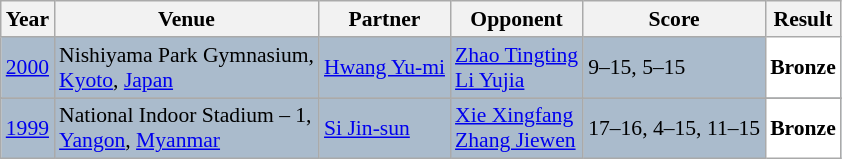<table class="sortable wikitable" style="font-size: 90%;">
<tr>
<th>Year</th>
<th>Venue</th>
<th>Partner</th>
<th>Opponent</th>
<th>Score</th>
<th>Result</th>
</tr>
<tr style="background:#AABBCC">
<td align="center"><a href='#'>2000</a></td>
<td align="left">Nishiyama Park Gymnasium,<br><a href='#'>Kyoto</a>, <a href='#'>Japan</a></td>
<td align="left"> <a href='#'>Hwang Yu-mi</a></td>
<td align="left"> <a href='#'>Zhao Tingting</a> <br>  <a href='#'>Li Yujia</a></td>
<td align="left">9–15, 5–15</td>
<td style="text-align:left; background:white"> <strong>Bronze</strong></td>
</tr>
<tr>
</tr>
<tr style="background:#AABBCC">
<td align="center"><a href='#'>1999</a></td>
<td align="left">National Indoor Stadium – 1,<br><a href='#'>Yangon</a>, <a href='#'>Myanmar</a></td>
<td align="left"> <a href='#'>Si Jin-sun</a></td>
<td align="left"> <a href='#'>Xie Xingfang</a> <br>  <a href='#'>Zhang Jiewen</a></td>
<td align="left">17–16, 4–15, 11–15</td>
<td style="text-align:left; background:white"> <strong>Bronze</strong></td>
</tr>
</table>
